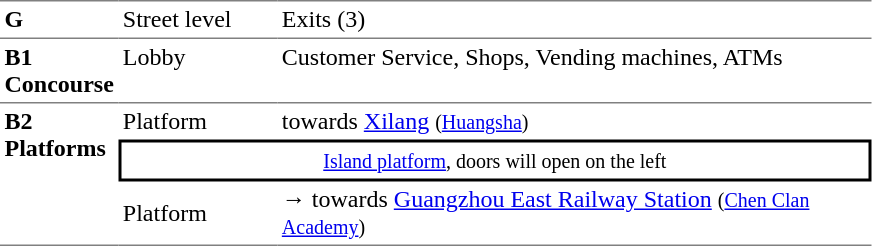<table table border=0 cellspacing=0 cellpadding=3>
<tr>
<td style="border-top:solid 1px gray;" width=50 valign=top><strong>G</strong></td>
<td style="border-top:solid 1px gray;" width=100 valign=top>Street level</td>
<td style="border-top:solid 1px gray;" width=390 valign=top>Exits (3)</td>
</tr>
<tr>
<td style="border-bottom:solid 1px gray; border-top:solid 1px gray;" valign=top width=50><strong>B1<br>Concourse</strong></td>
<td style="border-bottom:solid 1px gray; border-top:solid 1px gray;" valign=top width=100>Lobby</td>
<td style="border-bottom:solid 1px gray; border-top:solid 1px gray;" valign=top width=390>Customer Service, Shops, Vending machines, ATMs</td>
</tr>
<tr>
<td style="border-bottom:solid 1px gray;" rowspan=3 valign=top><strong>B2<br>Platforms</strong></td>
<td>Platform </td>
<td>  towards <a href='#'>Xilang</a> <small>(<a href='#'>Huangsha</a>)</small></td>
</tr>
<tr>
<td style="border-right:solid 2px black;border-left:solid 2px black;border-top:solid 2px black;border-bottom:solid 2px black;text-align:center;" colspan=2><small><a href='#'>Island platform</a>, doors will open on the left</small></td>
</tr>
<tr>
<td style="border-bottom:solid 1px gray;">Platform </td>
<td style="border-bottom:solid 1px gray;"><span>→</span>  towards <a href='#'>Guangzhou East Railway Station</a> <small>(<a href='#'>Chen Clan Academy</a>)</small> </td>
</tr>
</table>
